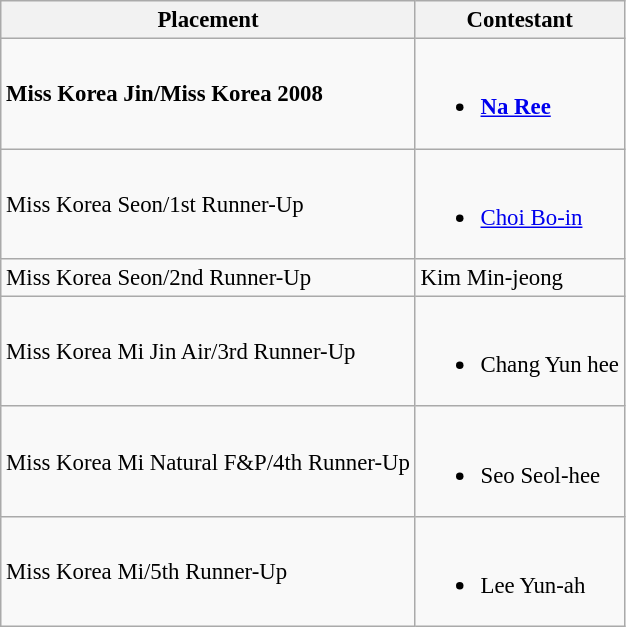<table class="wikitable sortable" style="font-size: 95%;">
<tr>
<th>Placement</th>
<th>Contestant</th>
</tr>
<tr>
<td><strong>Miss Korea Jin/Miss Korea 2008</strong></td>
<td><br><ul><li><strong><a href='#'>Na Ree</a></strong></li></ul></td>
</tr>
<tr>
<td>Miss Korea Seon/1st Runner-Up</td>
<td><br><ul><li><a href='#'>Choi Bo-in</a></li></ul></td>
</tr>
<tr>
<td>Miss Korea Seon/2nd Runner-Up</td>
<td>Kim Min-jeong</td>
</tr>
<tr>
<td>Miss Korea Mi Jin Air/3rd Runner-Up</td>
<td><br><ul><li>Chang Yun hee</li></ul></td>
</tr>
<tr>
<td>Miss Korea Mi Natural F&P/4th Runner-Up</td>
<td><br><ul><li>Seo Seol-hee</li></ul></td>
</tr>
<tr>
<td>Miss Korea Mi/5th Runner-Up</td>
<td><br><ul><li>Lee Yun-ah</li></ul></td>
</tr>
</table>
